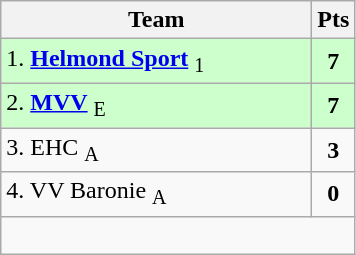<table class="wikitable" style="text-align:center; float:left; margin-right:1em">
<tr>
<th style="width:200px">Team</th>
<th width=20>Pts</th>
</tr>
<tr bgcolor=ccffcc>
<td align=left>1. <strong><a href='#'>Helmond Sport</a></strong> <sub>1</sub></td>
<td><strong>7</strong></td>
</tr>
<tr bgcolor=ccffcc>
<td align=left>2. <strong><a href='#'>MVV</a></strong> <sub>E</sub></td>
<td><strong>7</strong></td>
</tr>
<tr>
<td align=left>3. EHC <sub>A</sub></td>
<td><strong>3</strong></td>
</tr>
<tr>
<td align=left>4. VV Baronie <sub>A</sub></td>
<td><strong>0</strong></td>
</tr>
<tr>
<td colspan=2> </td>
</tr>
</table>
